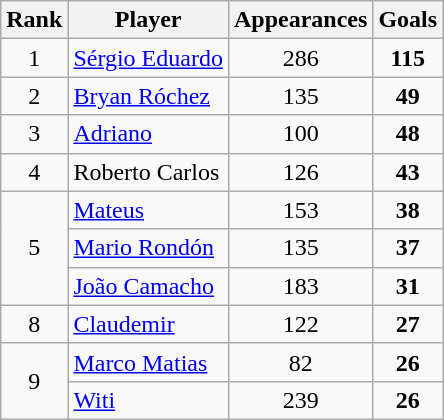<table class="wikitable" style="text-align:center;">
<tr>
<th>Rank</th>
<th>Player</th>
<th>Appearances</th>
<th>Goals</th>
</tr>
<tr>
<td rowspan=1>1</td>
<td align="left"> <a href='#'>Sérgio Eduardo</a></td>
<td>286</td>
<td><strong>115</strong></td>
</tr>
<tr>
<td rowspan=1>2</td>
<td align="left"> <a href='#'>Bryan Róchez</a></td>
<td>135</td>
<td><strong>49</strong></td>
</tr>
<tr>
<td rowspan=1>3</td>
<td align="left"> <a href='#'>Adriano</a></td>
<td>100</td>
<td><strong>48</strong></td>
</tr>
<tr>
<td rowspan=1>4</td>
<td align="left"> Roberto Carlos</td>
<td>126</td>
<td><strong>43</strong></td>
</tr>
<tr>
<td rowspan=3>5</td>
<td align="left"> <a href='#'>Mateus</a></td>
<td>153</td>
<td><strong>38</strong></td>
</tr>
<tr>
<td align="left"> <a href='#'>Mario Rondón</a></td>
<td>135</td>
<td><strong>37</strong></td>
</tr>
<tr>
<td align="left"> <a href='#'>João Camacho</a></td>
<td>183</td>
<td><strong>31</strong></td>
</tr>
<tr>
<td rowspan=1>8</td>
<td align="left"> <a href='#'>Claudemir</a></td>
<td>122</td>
<td><strong>27</strong></td>
</tr>
<tr>
<td rowspan=2>9</td>
<td align="left"> <a href='#'>Marco Matias</a></td>
<td>82</td>
<td><strong>26</strong></td>
</tr>
<tr>
<td align="left"> <a href='#'>Witi</a></td>
<td>239</td>
<td><strong>26</strong></td>
</tr>
</table>
